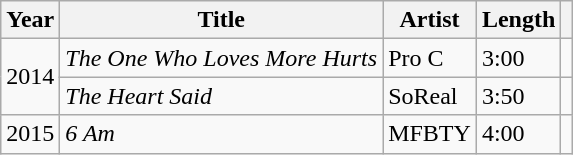<table class="wikitable sortable plainrowheaders">
<tr>
<th scope="col">Year</th>
<th scope="col">Title</th>
<th scope="col">Artist</th>
<th scope="col">Length</th>
<th scope="col" class="unsortable"></th>
</tr>
<tr>
<td rowspan="2">2014</td>
<td><em>The One Who Loves More Hurts</em></td>
<td>Pro C</td>
<td>3:00</td>
<td></td>
</tr>
<tr>
<td><em>The Heart Said</em></td>
<td>SoReal</td>
<td>3:50</td>
<td></td>
</tr>
<tr>
<td>2015</td>
<td><em>6 Am</em></td>
<td>MFBTY</td>
<td>4:00</td>
<td></td>
</tr>
</table>
